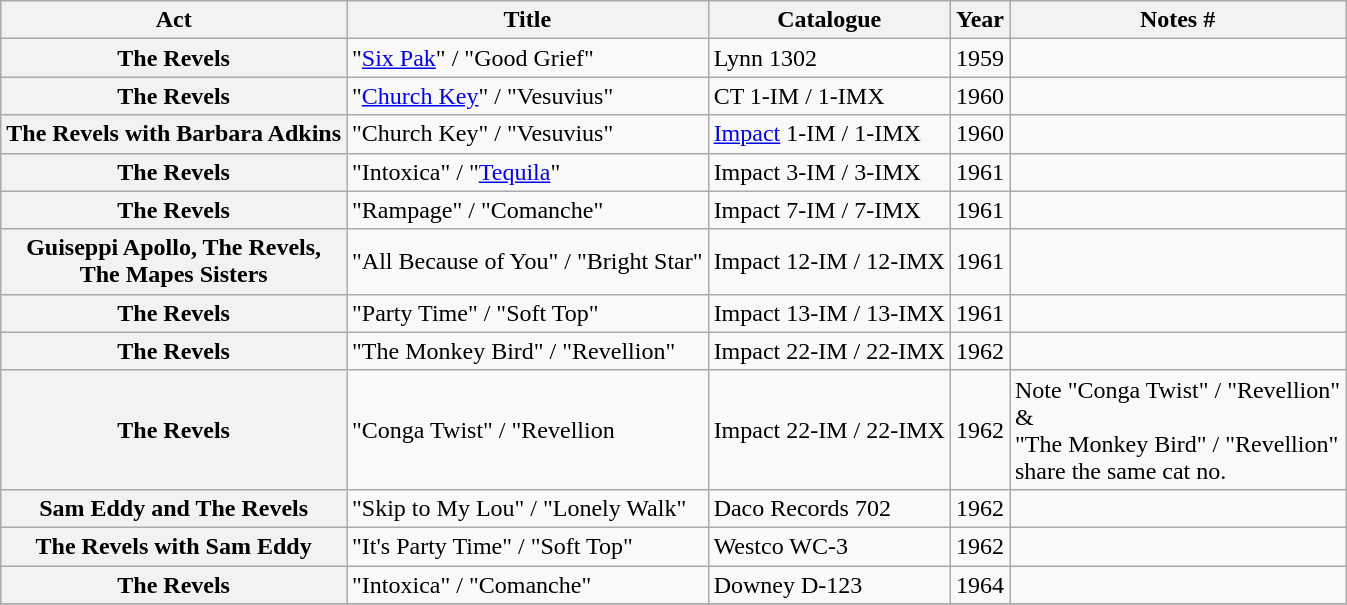<table class="wikitable plainrowheaders sortable">
<tr>
<th scope="col" class="unsortable">Act</th>
<th scope="col">Title</th>
<th scope="col">Catalogue</th>
<th scope="col">Year</th>
<th scope="col" class="unsortable">Notes #</th>
</tr>
<tr>
<th scope="row">The Revels</th>
<td>"<a href='#'>Six Pak</a>" / "Good Grief"</td>
<td>Lynn 1302</td>
<td>1959</td>
<td></td>
</tr>
<tr>
<th scope="row">The Revels</th>
<td>"<a href='#'>Church Key</a>" / "Vesuvius"</td>
<td>CT 1-IM / 1-IMX</td>
<td>1960</td>
<td></td>
</tr>
<tr>
<th scope="row">The Revels with Barbara Adkins</th>
<td>"Church Key" / "Vesuvius"</td>
<td><a href='#'>Impact</a> 1-IM / 1-IMX</td>
<td>1960</td>
<td></td>
</tr>
<tr>
<th scope="row">The Revels</th>
<td>"Intoxica" / "<a href='#'>Tequila</a>"</td>
<td>Impact 3-IM / 3-IMX</td>
<td>1961</td>
<td></td>
</tr>
<tr>
<th scope="row">The Revels</th>
<td>"Rampage" / "Comanche"</td>
<td>Impact 7-IM / 7-IMX</td>
<td>1961</td>
<td></td>
</tr>
<tr>
<th scope="row">Guiseppi Apollo, The Revels,<br>The Mapes Sisters</th>
<td>"All Because of You" / "Bright Star"</td>
<td>Impact 12-IM / 12-IMX</td>
<td>1961</td>
<td></td>
</tr>
<tr>
<th scope="row">The Revels</th>
<td>"Party Time" / "Soft Top"</td>
<td>Impact 13-IM / 13-IMX</td>
<td>1961</td>
<td></td>
</tr>
<tr>
<th scope="row">The Revels</th>
<td>"The Monkey Bird" / "Revellion"</td>
<td>Impact 22-IM / 22-IMX</td>
<td>1962</td>
<td></td>
</tr>
<tr>
<th scope="row">The Revels</th>
<td>"Conga Twist" / "Revellion</td>
<td>Impact 22-IM / 22-IMX</td>
<td>1962</td>
<td>Note "Conga Twist" / "Revellion"<br>&<br>"The Monkey Bird" / "Revellion"<br>share the same cat no.</td>
</tr>
<tr>
<th scope="row">Sam Eddy and The Revels</th>
<td>"Skip to My Lou" / "Lonely Walk"</td>
<td>Daco Records 702</td>
<td>1962</td>
<td></td>
</tr>
<tr>
<th scope="row">The Revels with Sam Eddy</th>
<td>"It's Party Time" / "Soft Top"</td>
<td>Westco WC-3</td>
<td>1962</td>
<td></td>
</tr>
<tr>
<th scope="row">The Revels</th>
<td>"Intoxica" / "Comanche"</td>
<td>Downey D-123</td>
<td>1964</td>
<td></td>
</tr>
<tr>
</tr>
</table>
